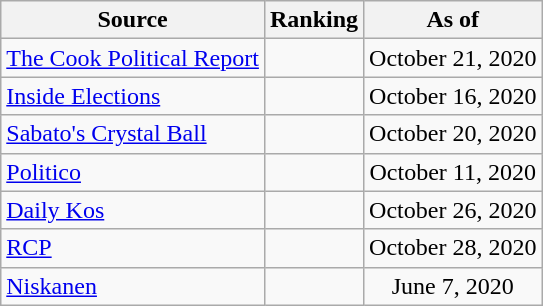<table class="wikitable" style="text-align:center">
<tr>
<th>Source</th>
<th>Ranking</th>
<th>As of</th>
</tr>
<tr>
<td align=left><a href='#'>The Cook Political Report</a></td>
<td></td>
<td>October 21, 2020</td>
</tr>
<tr>
<td align=left><a href='#'>Inside Elections</a></td>
<td></td>
<td>October 16, 2020</td>
</tr>
<tr>
<td align=left><a href='#'>Sabato's Crystal Ball</a></td>
<td></td>
<td>October 20, 2020</td>
</tr>
<tr>
<td align="left"><a href='#'>Politico</a></td>
<td></td>
<td>October 11, 2020</td>
</tr>
<tr>
<td align="left"><a href='#'>Daily Kos</a></td>
<td></td>
<td>October 26, 2020</td>
</tr>
<tr>
<td align="left"><a href='#'>RCP</a></td>
<td></td>
<td>October 28, 2020</td>
</tr>
<tr>
<td align="left"><a href='#'>Niskanen</a></td>
<td></td>
<td>June 7, 2020</td>
</tr>
</table>
